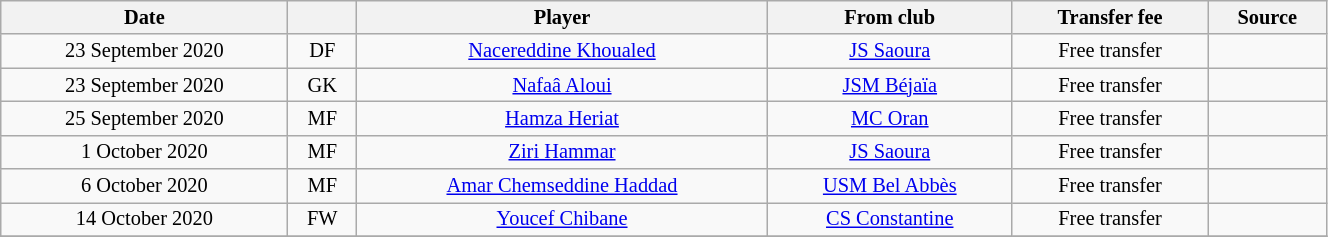<table class="wikitable sortable" style="width:70%; text-align:center; font-size:85%; text-align:centre;">
<tr>
<th>Date</th>
<th></th>
<th>Player</th>
<th>From club</th>
<th>Transfer fee</th>
<th>Source</th>
</tr>
<tr>
<td>23 September 2020</td>
<td>DF</td>
<td> <a href='#'>Nacereddine Khoualed</a></td>
<td><a href='#'>JS Saoura</a></td>
<td>Free transfer</td>
<td></td>
</tr>
<tr>
<td>23 September 2020</td>
<td>GK</td>
<td> <a href='#'>Nafaâ Aloui</a></td>
<td><a href='#'>JSM Béjaïa</a></td>
<td>Free transfer</td>
<td></td>
</tr>
<tr>
<td>25 September 2020</td>
<td>MF</td>
<td> <a href='#'>Hamza Heriat</a></td>
<td><a href='#'>MC Oran</a></td>
<td>Free transfer</td>
<td></td>
</tr>
<tr>
<td>1 October 2020</td>
<td>MF</td>
<td> <a href='#'>Ziri Hammar</a></td>
<td><a href='#'>JS Saoura</a></td>
<td>Free transfer</td>
<td></td>
</tr>
<tr>
<td>6 October 2020</td>
<td>MF</td>
<td> <a href='#'>Amar Chemseddine Haddad</a></td>
<td><a href='#'>USM Bel Abbès</a></td>
<td>Free transfer</td>
<td></td>
</tr>
<tr>
<td>14 October 2020</td>
<td>FW</td>
<td> <a href='#'>Youcef Chibane</a></td>
<td><a href='#'>CS Constantine</a></td>
<td>Free transfer</td>
<td></td>
</tr>
<tr>
</tr>
</table>
